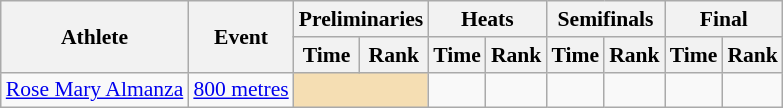<table class=wikitable style="font-size:90%;">
<tr>
<th rowspan="2">Athlete</th>
<th rowspan="2">Event</th>
<th colspan="2">Preliminaries</th>
<th colspan="2">Heats</th>
<th colspan="2">Semifinals</th>
<th colspan="2">Final</th>
</tr>
<tr>
<th>Time</th>
<th>Rank</th>
<th>Time</th>
<th>Rank</th>
<th>Time</th>
<th>Rank</th>
<th>Time</th>
<th>Rank</th>
</tr>
<tr style="border-top: single;">
<td><a href='#'>Rose Mary Almanza</a></td>
<td><a href='#'>800 metres</a></td>
<td colspan= 2 bgcolor="wheat"></td>
<td align=center></td>
<td align=center></td>
<td align=center></td>
<td align=center></td>
<td align=center></td>
<td align=center></td>
</tr>
</table>
